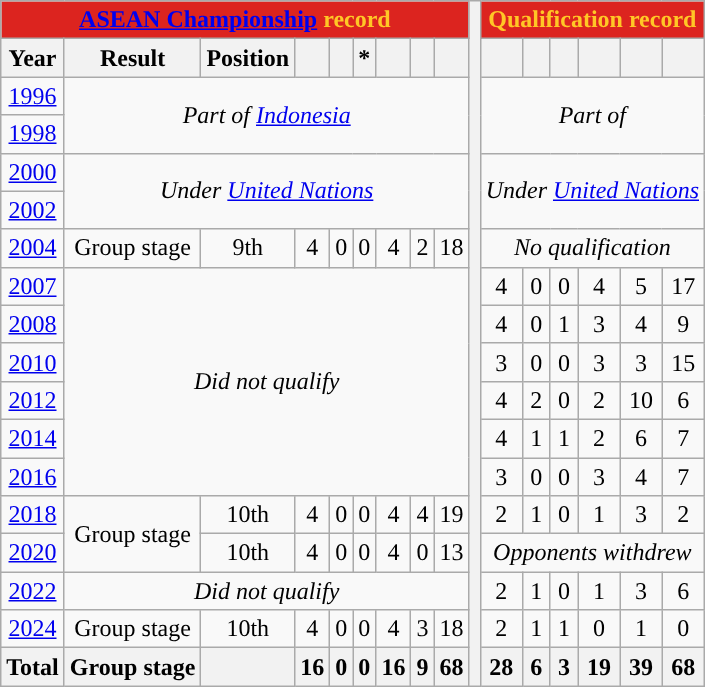<table class="wikitable" style="text-align: center;">
<tr>
<th colspan=9 style="background:#DC241F; color:#FFC726"><a href='#'>ASEAN Championship</a> record</th>
<th rowspan=39></th>
<th colspan=6 style="background:#DC241F; color:#FFC726">Qualification record</th>
</tr>
<tr>
<th>Year</th>
<th>Result</th>
<th>Position</th>
<th></th>
<th></th>
<th>*</th>
<th></th>
<th></th>
<th></th>
<th></th>
<th></th>
<th></th>
<th></th>
<th></th>
<th></th>
</tr>
<tr>
<td> <a href='#'>1996</a></td>
<td colspan=8 rowspan=2><em>Part of  <a href='#'>Indonesia</a></em></td>
<td colspan=7 rowspan=2><em>Part of </em></td>
</tr>
<tr>
<td> <a href='#'>1998</a></td>
</tr>
<tr>
<td> <a href='#'>2000</a></td>
<td colspan=8 rowspan="2"><em>Under  <a href='#'>United Nations</a></em></td>
<td colspan=7 rowspan="2"><em>Under  <a href='#'>United Nations</a></em></td>
</tr>
<tr>
<td>  <a href='#'>2002</a></td>
</tr>
<tr>
<td>  <a href='#'>2004</a></td>
<td>Group stage</td>
<td>9th</td>
<td>4</td>
<td>0</td>
<td>0</td>
<td>4</td>
<td>2</td>
<td>18</td>
<td colspan=7><em>No qualification</em></td>
</tr>
<tr>
<td>  <a href='#'>2007</a></td>
<td colspan=8 rowspan=6><em>Did not qualify</em></td>
<td>4</td>
<td>0</td>
<td>0</td>
<td>4</td>
<td>5</td>
<td>17</td>
</tr>
<tr>
<td>  <a href='#'>2008</a></td>
<td>4</td>
<td>0</td>
<td>1</td>
<td>3</td>
<td>4</td>
<td>9</td>
</tr>
<tr>
<td>  <a href='#'>2010</a></td>
<td>3</td>
<td>0</td>
<td>0</td>
<td>3</td>
<td>3</td>
<td>15</td>
</tr>
<tr>
<td>  <a href='#'>2012</a></td>
<td>4</td>
<td>2</td>
<td>0</td>
<td>2</td>
<td>10</td>
<td>6</td>
</tr>
<tr>
<td>  <a href='#'>2014</a></td>
<td>4</td>
<td>1</td>
<td>1</td>
<td>2</td>
<td>6</td>
<td>7</td>
</tr>
<tr>
<td>  <a href='#'>2016</a></td>
<td>3</td>
<td>0</td>
<td>0</td>
<td>3</td>
<td>4</td>
<td>7</td>
</tr>
<tr>
<td> <a href='#'>2018</a></td>
<td rowspan=2>Group stage</td>
<td>10th</td>
<td>4</td>
<td>0</td>
<td>0</td>
<td>4</td>
<td>4</td>
<td>19</td>
<td>2</td>
<td>1</td>
<td>0</td>
<td>1</td>
<td>3</td>
<td>2</td>
</tr>
<tr>
<td> <a href='#'>2020</a></td>
<td>10th</td>
<td>4</td>
<td>0</td>
<td>0</td>
<td>4</td>
<td>0</td>
<td>13</td>
<td colspan=7><em>Opponents withdrew</em></td>
</tr>
<tr>
<td> <a href='#'>2022</a></td>
<td colspan=8><em>Did not qualify</em></td>
<td>2</td>
<td>1</td>
<td>0</td>
<td>1</td>
<td>3</td>
<td>6</td>
</tr>
<tr>
<td> <a href='#'>2024</a></td>
<td>Group stage</td>
<td>10th</td>
<td>4</td>
<td>0</td>
<td>0</td>
<td>4</td>
<td>3</td>
<td>18</td>
<td>2</td>
<td>1</td>
<td>1</td>
<td>0</td>
<td>1</td>
<td>0</td>
</tr>
<tr>
<th><strong>Total</strong></th>
<th><strong>Group stage</strong></th>
<th></th>
<th>16</th>
<th>0</th>
<th>0</th>
<th>16</th>
<th>9</th>
<th>68</th>
<th>28</th>
<th>6</th>
<th>3</th>
<th>19</th>
<th>39</th>
<th>68</th>
</tr>
</table>
